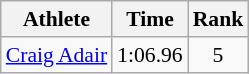<table class=wikitable style="font-size:90%;">
<tr>
<th>Athlete</th>
<th>Time</th>
<th>Rank</th>
</tr>
<tr align=center>
<td align=left><a href='#'>Craig Adair</a></td>
<td>1:06.96</td>
<td>5</td>
</tr>
</table>
